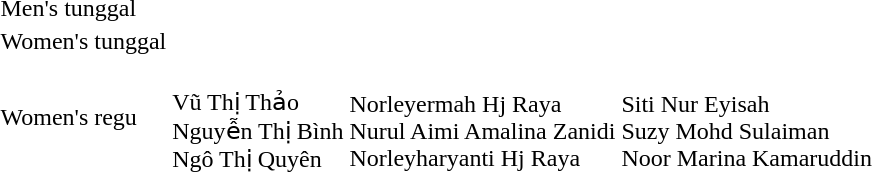<table>
<tr>
<td>Men's tunggal</td>
<td></td>
<td></td>
<td></td>
</tr>
<tr>
<td>Women's tunggal</td>
<td></td>
<td></td>
<td></td>
</tr>
<tr>
<td>Women's regu</td>
<td><br>Vũ Thị Thảo<br>Nguyễn Thị Bình<br>Ngô Thị Quyên</td>
<td><br>Norleyermah Hj Raya<br>Nurul Aimi Amalina Zanidi<br>Norleyharyanti Hj Raya</td>
<td><br>Siti Nur Eyisah<br>Suzy Mohd Sulaiman<br>Noor Marina Kamaruddin</td>
</tr>
</table>
